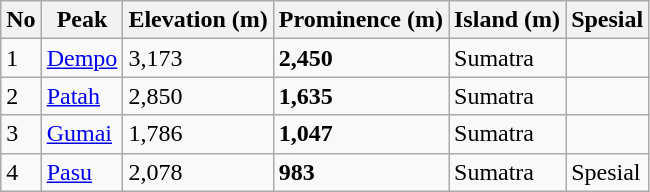<table class="wikitable sortable">
<tr>
<th>No</th>
<th>Peak</th>
<th>Elevation (m)</th>
<th>Prominence (m)</th>
<th>Island (m)</th>
<th>Spesial</th>
</tr>
<tr>
<td>1</td>
<td><a href='#'>Dempo</a></td>
<td>3,173</td>
<td><strong>2,450</strong></td>
<td>Sumatra</td>
<td></td>
</tr>
<tr>
<td>2</td>
<td><a href='#'>Patah</a></td>
<td>2,850</td>
<td><strong>1,635</strong></td>
<td>Sumatra</td>
<td></td>
</tr>
<tr>
<td>3</td>
<td><a href='#'>Gumai</a></td>
<td>1,786</td>
<td><strong>1,047</strong></td>
<td>Sumatra</td>
<td></td>
</tr>
<tr>
<td>4</td>
<td><a href='#'>Pasu</a></td>
<td>2,078</td>
<td><strong>983</strong></td>
<td>Sumatra</td>
<td>Spesial</td>
</tr>
</table>
